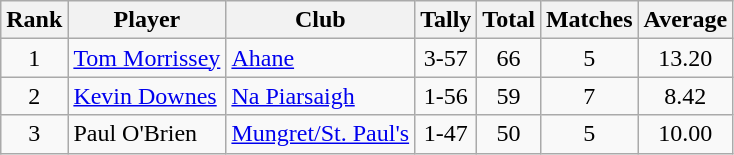<table class="wikitable">
<tr>
<th>Rank</th>
<th>Player</th>
<th>Club</th>
<th>Tally</th>
<th>Total</th>
<th>Matches</th>
<th>Average</th>
</tr>
<tr>
<td rowspan="1" style="text-align:center;">1</td>
<td><a href='#'>Tom Morrissey</a></td>
<td><a href='#'>Ahane</a></td>
<td align=center>3-57</td>
<td align=center>66</td>
<td align=center>5</td>
<td align=center>13.20</td>
</tr>
<tr>
<td rowspan="1" style="text-align:center;">2</td>
<td><a href='#'>Kevin Downes</a></td>
<td><a href='#'>Na Piarsaigh</a></td>
<td align=center>1-56</td>
<td align=center>59</td>
<td align=center>7</td>
<td align=center>8.42</td>
</tr>
<tr>
<td rowspan="1" style="text-align:center;">3</td>
<td>Paul O'Brien</td>
<td><a href='#'>Mungret/St. Paul's</a></td>
<td align=center>1-47</td>
<td align=center>50</td>
<td align=center>5</td>
<td align=center>10.00</td>
</tr>
</table>
